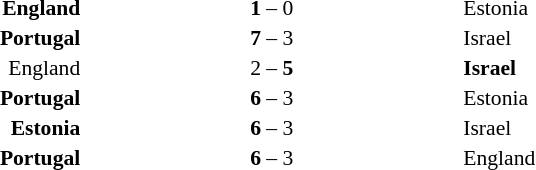<table width=100% cellspacing=1>
<tr>
<th width=40%></th>
<th width=20%></th>
<th width=40%></th>
<td></td>
</tr>
<tr style=font-size:90%>
<td align=right><strong>England</strong></td>
<td align=center><strong>1</strong> – 0</td>
<td>Estonia</td>
</tr>
<tr style=font-size:90%>
<td align=right><strong>Portugal</strong></td>
<td align=center><strong>7</strong> – 3</td>
<td>Israel</td>
</tr>
<tr style=font-size:90%>
<td align=right>England</td>
<td align=center>2 – <strong>5</strong></td>
<td><strong>Israel</strong></td>
</tr>
<tr style=font-size:90%>
<td align=right><strong>Portugal</strong></td>
<td align=center><strong>6</strong> – 3</td>
<td>Estonia</td>
</tr>
<tr style=font-size:90%>
<td align=right><strong>Estonia</strong></td>
<td align=center><strong>6</strong> – 3</td>
<td>Israel</td>
</tr>
<tr style=font-size:90%>
<td align=right><strong>Portugal</strong></td>
<td align=center><strong>6</strong> – 3</td>
<td>England</td>
</tr>
</table>
